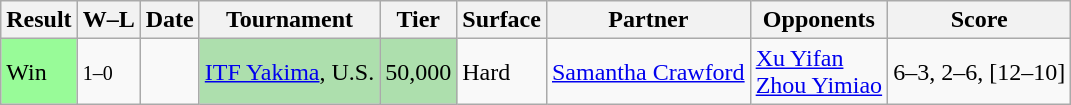<table class="wikitable">
<tr>
<th>Result</th>
<th class=unsortable>W–L</th>
<th>Date</th>
<th>Tournament</th>
<th>Tier</th>
<th>Surface</th>
<th>Partner</th>
<th>Opponents</th>
<th class=unsortable>Score</th>
</tr>
<tr>
<td bgcolor=98FB98>Win</td>
<td><small>1–0</small></td>
<td><a href='#'></a></td>
<td style=background:#addfad><a href='#'>ITF Yakima</a>, U.S.</td>
<td style=background:#addfad>50,000</td>
<td>Hard</td>
<td> <a href='#'>Samantha Crawford</a></td>
<td> <a href='#'>Xu Yifan</a> <br>  <a href='#'>Zhou Yimiao</a></td>
<td>6–3, 2–6, [12–10]</td>
</tr>
</table>
